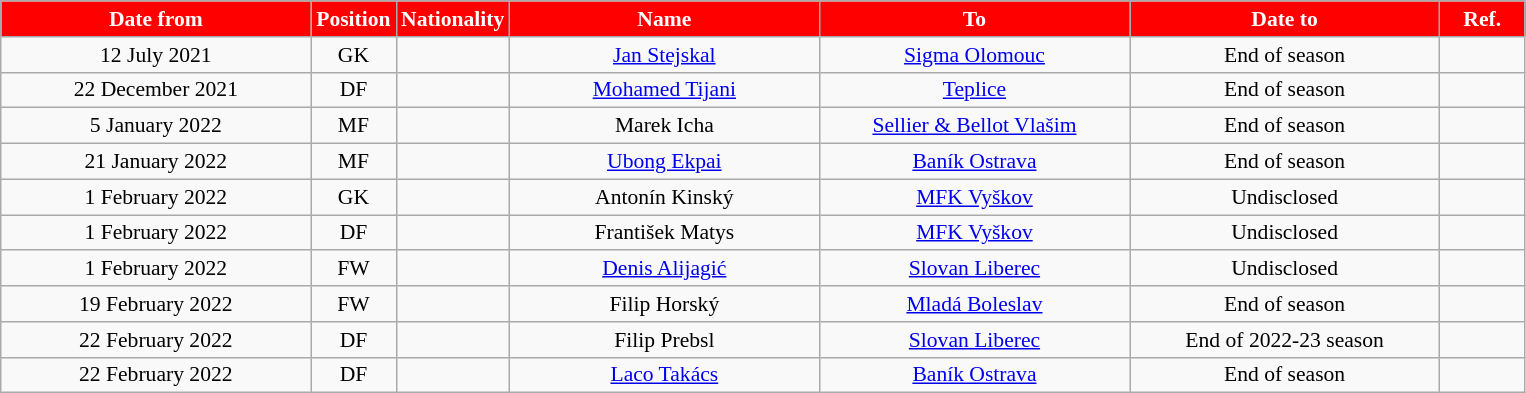<table class="wikitable" style="text-align:center; font-size:90%; ">
<tr>
<th style="background:#ff0000; color:white; width:200px;">Date from</th>
<th style="background:#ff0000; color:white; width:50px;">Position</th>
<th style="background:#ff0000; color:white; width:50px;">Nationality</th>
<th style="background:#ff0000; color:white; width:200px;">Name</th>
<th style="background:#ff0000; color:white; width:200px;">To</th>
<th style="background:#ff0000; color:white; width:200px;">Date to</th>
<th style="background:#ff0000; color:white; width:50px;">Ref.</th>
</tr>
<tr>
<td>12 July 2021</td>
<td>GK</td>
<td></td>
<td><a href='#'>Jan Stejskal</a></td>
<td><a href='#'>Sigma Olomouc</a></td>
<td>End of season</td>
<td></td>
</tr>
<tr>
<td>22 December 2021</td>
<td>DF</td>
<td></td>
<td><a href='#'>Mohamed Tijani</a></td>
<td><a href='#'>Teplice</a></td>
<td>End of season</td>
<td></td>
</tr>
<tr>
<td>5 January 2022</td>
<td>MF</td>
<td></td>
<td>Marek Icha</td>
<td><a href='#'>Sellier & Bellot Vlašim</a></td>
<td>End of season</td>
<td></td>
</tr>
<tr>
<td>21 January 2022</td>
<td>MF</td>
<td></td>
<td><a href='#'>Ubong Ekpai</a></td>
<td><a href='#'>Baník Ostrava</a></td>
<td>End of season</td>
<td></td>
</tr>
<tr>
<td>1 February 2022</td>
<td>GK</td>
<td></td>
<td>Antonín Kinský</td>
<td><a href='#'>MFK Vyškov</a></td>
<td>Undisclosed</td>
<td></td>
</tr>
<tr>
<td>1 February 2022</td>
<td>DF</td>
<td></td>
<td>František Matys</td>
<td><a href='#'>MFK Vyškov</a></td>
<td>Undisclosed</td>
<td></td>
</tr>
<tr>
<td>1 February 2022</td>
<td>FW</td>
<td></td>
<td><a href='#'>Denis Alijagić</a></td>
<td><a href='#'>Slovan Liberec</a></td>
<td>Undisclosed</td>
<td></td>
</tr>
<tr>
<td>19 February 2022</td>
<td>FW</td>
<td></td>
<td>Filip Horský</td>
<td><a href='#'>Mladá Boleslav</a></td>
<td>End of season</td>
<td></td>
</tr>
<tr>
<td>22 February 2022</td>
<td>DF</td>
<td></td>
<td>Filip Prebsl</td>
<td><a href='#'>Slovan Liberec</a></td>
<td>End of 2022-23 season</td>
<td></td>
</tr>
<tr>
<td>22 February 2022</td>
<td>DF</td>
<td></td>
<td><a href='#'>Laco Takács</a></td>
<td><a href='#'>Baník Ostrava</a></td>
<td>End of season</td>
<td></td>
</tr>
</table>
